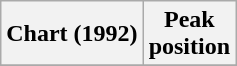<table class="wikitable sortable plainrowheaders">
<tr>
<th>Chart (1992)</th>
<th>Peak<br>position</th>
</tr>
<tr>
</tr>
</table>
